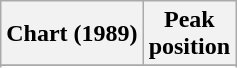<table class="wikitable sortable plainrowheaders" style="text-align:center">
<tr>
<th scope="col">Chart (1989)</th>
<th scope="col">Peak<br>position</th>
</tr>
<tr>
</tr>
<tr>
</tr>
<tr>
</tr>
<tr>
</tr>
<tr>
</tr>
<tr>
</tr>
<tr>
</tr>
</table>
